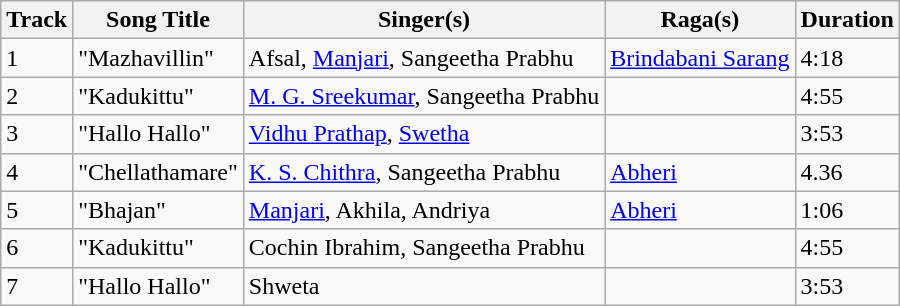<table class="wikitable">
<tr>
<th>Track</th>
<th>Song Title</th>
<th>Singer(s)</th>
<th>Raga(s)</th>
<th>Duration</th>
</tr>
<tr>
<td>1</td>
<td>"Mazhavillin"</td>
<td>Afsal, <a href='#'>Manjari</a>, Sangeetha Prabhu</td>
<td><a href='#'>Brindabani Sarang</a></td>
<td>4:18</td>
</tr>
<tr>
<td>2</td>
<td>"Kadukittu"</td>
<td><a href='#'>M. G. Sreekumar</a>, Sangeetha Prabhu</td>
<td></td>
<td>4:55</td>
</tr>
<tr>
<td>3</td>
<td>"Hallo Hallo"</td>
<td><a href='#'>Vidhu Prathap</a>, <a href='#'>Swetha</a></td>
<td></td>
<td>3:53</td>
</tr>
<tr>
<td>4</td>
<td>"Chellathamare"</td>
<td><a href='#'>K. S. Chithra</a>, Sangeetha Prabhu</td>
<td><a href='#'>Abheri</a></td>
<td>4.36</td>
</tr>
<tr>
<td>5</td>
<td>"Bhajan"</td>
<td><a href='#'>Manjari</a>, Akhila, Andriya</td>
<td><a href='#'>Abheri</a></td>
<td>1:06</td>
</tr>
<tr>
<td>6</td>
<td>"Kadukittu"</td>
<td>Cochin Ibrahim, Sangeetha Prabhu</td>
<td></td>
<td>4:55</td>
</tr>
<tr>
<td>7</td>
<td>"Hallo Hallo"</td>
<td>Shweta</td>
<td></td>
<td>3:53</td>
</tr>
</table>
